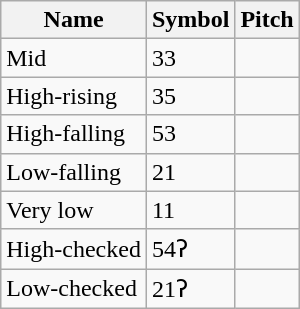<table class="wikitable">
<tr>
<th>Name</th>
<th>Symbol</th>
<th>Pitch</th>
</tr>
<tr>
<td>Mid</td>
<td>33</td>
<td></td>
</tr>
<tr>
<td>High-rising</td>
<td>35</td>
<td></td>
</tr>
<tr>
<td>High-falling</td>
<td>53</td>
<td></td>
</tr>
<tr>
<td>Low-falling</td>
<td>21</td>
<td></td>
</tr>
<tr>
<td>Very low</td>
<td>11</td>
<td></td>
</tr>
<tr>
<td>High-checked</td>
<td>54ʔ</td>
<td></td>
</tr>
<tr>
<td>Low-checked</td>
<td>21ʔ</td>
<td></td>
</tr>
</table>
